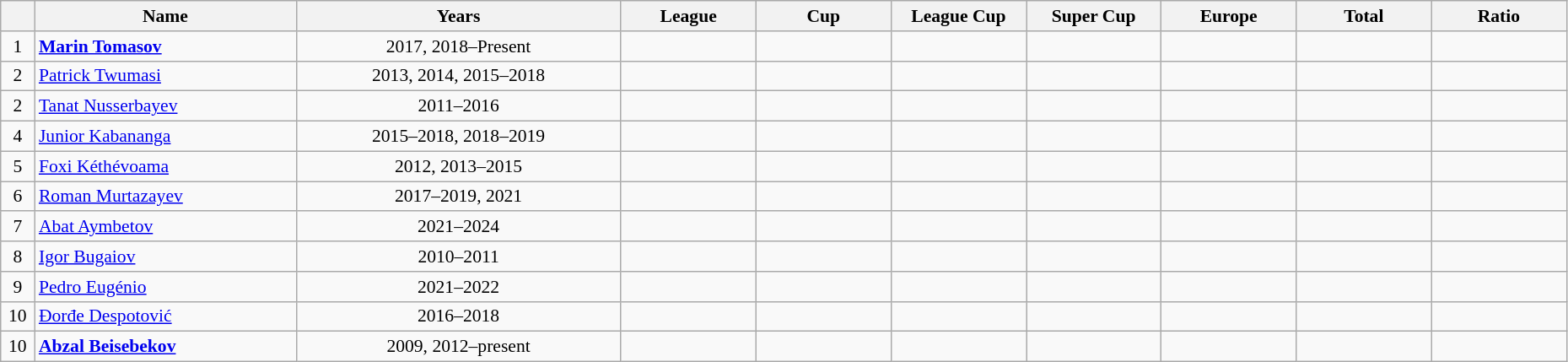<table class="wikitable sortable"  style="text-align:center; font-size:90%; ">
<tr>
<th width=20px></th>
<th width=200px>Name</th>
<th width=250px>Years</th>
<th width=100px>League</th>
<th width=100px>Cup</th>
<th width=100px>League Cup</th>
<th width=100px>Super Cup</th>
<th width=100px>Europe</th>
<th width=100px>Total</th>
<th width=100px>Ratio</th>
</tr>
<tr>
<td>1</td>
<td align="left"> <strong><a href='#'>Marin Tomasov</a></strong></td>
<td>2017, 2018–Present</td>
<td></td>
<td></td>
<td></td>
<td></td>
<td></td>
<td></td>
<td></td>
</tr>
<tr>
<td>2</td>
<td align="left"> <a href='#'>Patrick Twumasi</a></td>
<td>2013, 2014, 2015–2018</td>
<td></td>
<td></td>
<td></td>
<td></td>
<td></td>
<td></td>
<td></td>
</tr>
<tr>
<td>2</td>
<td align="left"> <a href='#'>Tanat Nusserbayev</a></td>
<td>2011–2016</td>
<td></td>
<td></td>
<td></td>
<td></td>
<td></td>
<td></td>
<td></td>
</tr>
<tr>
<td>4</td>
<td align="left"> <a href='#'>Junior Kabananga</a></td>
<td>2015–2018, 2018–2019</td>
<td></td>
<td></td>
<td></td>
<td></td>
<td></td>
<td></td>
<td></td>
</tr>
<tr>
<td>5</td>
<td align="left"> <a href='#'>Foxi Kéthévoama</a></td>
<td>2012, 2013–2015</td>
<td></td>
<td></td>
<td></td>
<td></td>
<td></td>
<td></td>
<td></td>
</tr>
<tr>
<td>6</td>
<td align="left"> <a href='#'>Roman Murtazayev</a></td>
<td>2017–2019, 2021</td>
<td></td>
<td></td>
<td></td>
<td></td>
<td></td>
<td></td>
<td></td>
</tr>
<tr>
<td>7</td>
<td align="left"> <a href='#'>Abat Aymbetov</a></td>
<td>2021–2024</td>
<td></td>
<td></td>
<td></td>
<td></td>
<td></td>
<td></td>
<td></td>
</tr>
<tr>
<td>8</td>
<td align="left"> <a href='#'>Igor Bugaiov</a></td>
<td>2010–2011</td>
<td></td>
<td></td>
<td></td>
<td></td>
<td></td>
<td></td>
<td></td>
</tr>
<tr>
<td>9</td>
<td align="left"> <a href='#'>Pedro Eugénio</a></td>
<td>2021–2022</td>
<td></td>
<td></td>
<td></td>
<td></td>
<td></td>
<td></td>
<td></td>
</tr>
<tr>
<td>10</td>
<td align="left"> <a href='#'>Đorđe Despotović</a></td>
<td>2016–2018</td>
<td></td>
<td></td>
<td></td>
<td></td>
<td></td>
<td></td>
<td></td>
</tr>
<tr>
<td>10</td>
<td align="left"> <strong><a href='#'>Abzal Beisebekov</a></strong></td>
<td>2009, 2012–present</td>
<td></td>
<td></td>
<td></td>
<td></td>
<td></td>
<td></td>
</tr>
</table>
